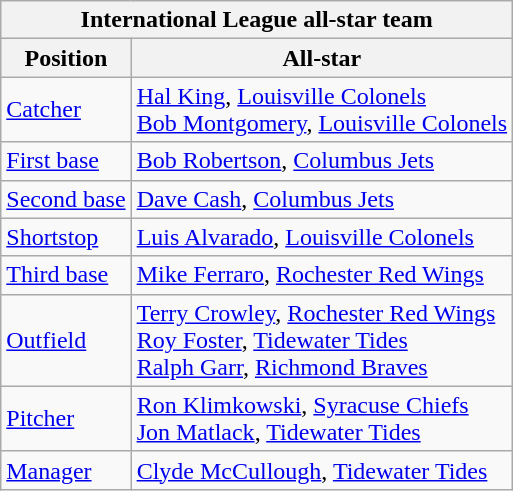<table class="wikitable">
<tr>
<th colspan="2">International League all-star team</th>
</tr>
<tr>
<th>Position</th>
<th>All-star</th>
</tr>
<tr>
<td><a href='#'>Catcher</a></td>
<td><a href='#'>Hal King</a>, <a href='#'>Louisville Colonels</a> <br> <a href='#'>Bob Montgomery</a>, <a href='#'>Louisville Colonels</a></td>
</tr>
<tr>
<td><a href='#'>First base</a></td>
<td><a href='#'>Bob Robertson</a>, <a href='#'>Columbus Jets</a></td>
</tr>
<tr>
<td><a href='#'>Second base</a></td>
<td><a href='#'>Dave Cash</a>, <a href='#'>Columbus Jets</a></td>
</tr>
<tr>
<td><a href='#'>Shortstop</a></td>
<td><a href='#'>Luis Alvarado</a>, <a href='#'>Louisville Colonels</a></td>
</tr>
<tr>
<td><a href='#'>Third base</a></td>
<td><a href='#'>Mike Ferraro</a>, <a href='#'>Rochester Red Wings</a></td>
</tr>
<tr>
<td><a href='#'>Outfield</a></td>
<td><a href='#'>Terry Crowley</a>, <a href='#'>Rochester Red Wings</a> <br> <a href='#'>Roy Foster</a>, <a href='#'>Tidewater Tides</a> <br> <a href='#'>Ralph Garr</a>, <a href='#'>Richmond Braves</a></td>
</tr>
<tr>
<td><a href='#'>Pitcher</a></td>
<td><a href='#'>Ron Klimkowski</a>, <a href='#'>Syracuse Chiefs</a> <br> <a href='#'>Jon Matlack</a>, <a href='#'>Tidewater Tides</a></td>
</tr>
<tr>
<td><a href='#'>Manager</a></td>
<td><a href='#'>Clyde McCullough</a>, <a href='#'>Tidewater Tides</a></td>
</tr>
</table>
